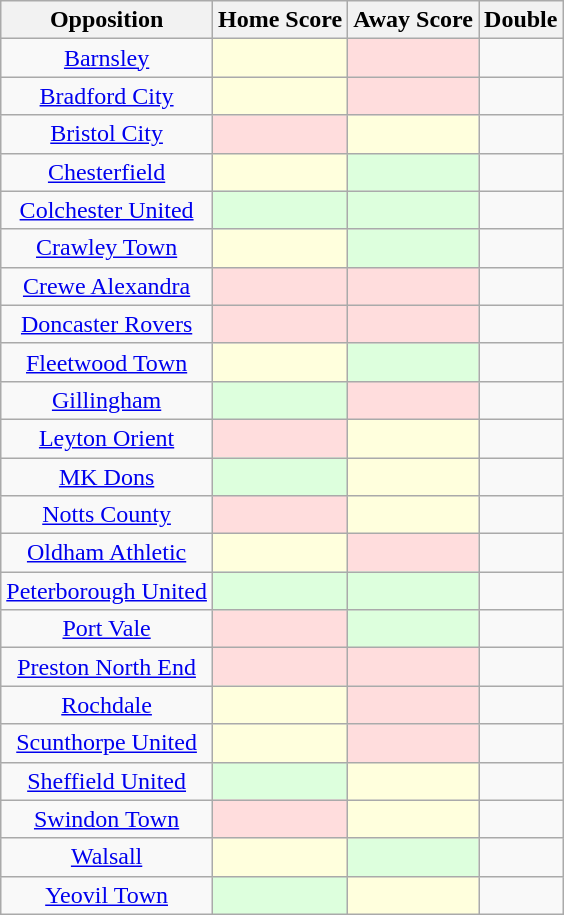<table class="wikitable">
<tr>
<th>Opposition</th>
<th>Home Score</th>
<th>Away Score</th>
<th>Double</th>
</tr>
<tr>
<td style="text-align:center;"><a href='#'>Barnsley</a></td>
<td style="background:#ffd;"></td>
<td style="background:#fdd;"></td>
<td></td>
</tr>
<tr>
<td style="text-align:center;"><a href='#'>Bradford City</a></td>
<td style="background:#ffd;"></td>
<td style="background:#fdd;"></td>
<td></td>
</tr>
<tr>
<td style="text-align:center;"><a href='#'>Bristol City</a></td>
<td style="background:#fdd;"></td>
<td style="background:#ffd;"></td>
<td></td>
</tr>
<tr>
<td style="text-align:center;"><a href='#'>Chesterfield</a></td>
<td style="background:#ffd;"></td>
<td style="background:#dfd;"></td>
<td></td>
</tr>
<tr>
<td style="text-align:center;"><a href='#'>Colchester United</a></td>
<td style="background:#dfd;"></td>
<td style="background:#dfd;"></td>
<td></td>
</tr>
<tr>
<td style="text-align:center;"><a href='#'>Crawley Town</a></td>
<td style="background:#ffd;"></td>
<td style="background:#dfd;"></td>
<td></td>
</tr>
<tr>
<td style="text-align:center;"><a href='#'>Crewe Alexandra</a></td>
<td style="background:#fdd;"></td>
<td style="background:#fdd;"></td>
<td></td>
</tr>
<tr>
<td style="text-align:center;"><a href='#'>Doncaster Rovers</a></td>
<td style="background:#fdd;"></td>
<td style="background:#fdd;"></td>
<td></td>
</tr>
<tr>
<td style="text-align:center;"><a href='#'>Fleetwood Town</a></td>
<td style="background:#ffd;"></td>
<td style="background:#dfd;"></td>
<td></td>
</tr>
<tr>
<td style="text-align:center;"><a href='#'>Gillingham</a></td>
<td style="background:#dfd;"></td>
<td style="background:#fdd;"></td>
<td></td>
</tr>
<tr>
<td style="text-align:center;"><a href='#'>Leyton Orient</a></td>
<td style="background:#fdd;"></td>
<td style="background:#ffd;"></td>
<td></td>
</tr>
<tr>
<td style="text-align:center;"><a href='#'>MK Dons</a></td>
<td style="background:#dfd;"></td>
<td style="background:#ffd;"></td>
<td></td>
</tr>
<tr>
<td style="text-align:center;"><a href='#'>Notts County</a></td>
<td style="background:#fdd;"></td>
<td style="background:#ffd;"></td>
<td></td>
</tr>
<tr>
<td style="text-align:center;"><a href='#'>Oldham Athletic</a></td>
<td style="background:#ffd;"></td>
<td style="background:#fdd;"></td>
<td></td>
</tr>
<tr>
<td style="text-align:center;"><a href='#'>Peterborough United</a></td>
<td style="background:#dfd;"></td>
<td style="background:#dfd;"></td>
<td></td>
</tr>
<tr>
<td style="text-align:center;"><a href='#'>Port Vale</a></td>
<td style="background:#fdd;"></td>
<td style="background:#dfd;"></td>
<td></td>
</tr>
<tr>
<td style="text-align:center;"><a href='#'>Preston North End</a></td>
<td style="background:#fdd;"></td>
<td style="background:#fdd;"></td>
<td></td>
</tr>
<tr>
<td style="text-align:center;"><a href='#'>Rochdale</a></td>
<td style="background:#ffd;"></td>
<td style="background:#fdd;"></td>
<td></td>
</tr>
<tr>
<td style="text-align:center;"><a href='#'>Scunthorpe United</a></td>
<td style="background:#ffd;"></td>
<td style="background:#fdd;"></td>
<td></td>
</tr>
<tr>
<td style="text-align:center;"><a href='#'>Sheffield United</a></td>
<td style="background:#dfd;"></td>
<td style="background:#ffd;"></td>
<td></td>
</tr>
<tr>
<td style="text-align:center;"><a href='#'>Swindon Town</a></td>
<td style="background:#fdd;"></td>
<td style="background:#ffd;"></td>
<td></td>
</tr>
<tr>
<td style="text-align:center;"><a href='#'>Walsall</a></td>
<td style="background:#ffd;"></td>
<td style="background:#dfd;"></td>
<td></td>
</tr>
<tr>
<td style="text-align:center;"><a href='#'>Yeovil Town</a></td>
<td style="background:#dfd;"></td>
<td style="background:#ffd;"></td>
<td></td>
</tr>
</table>
